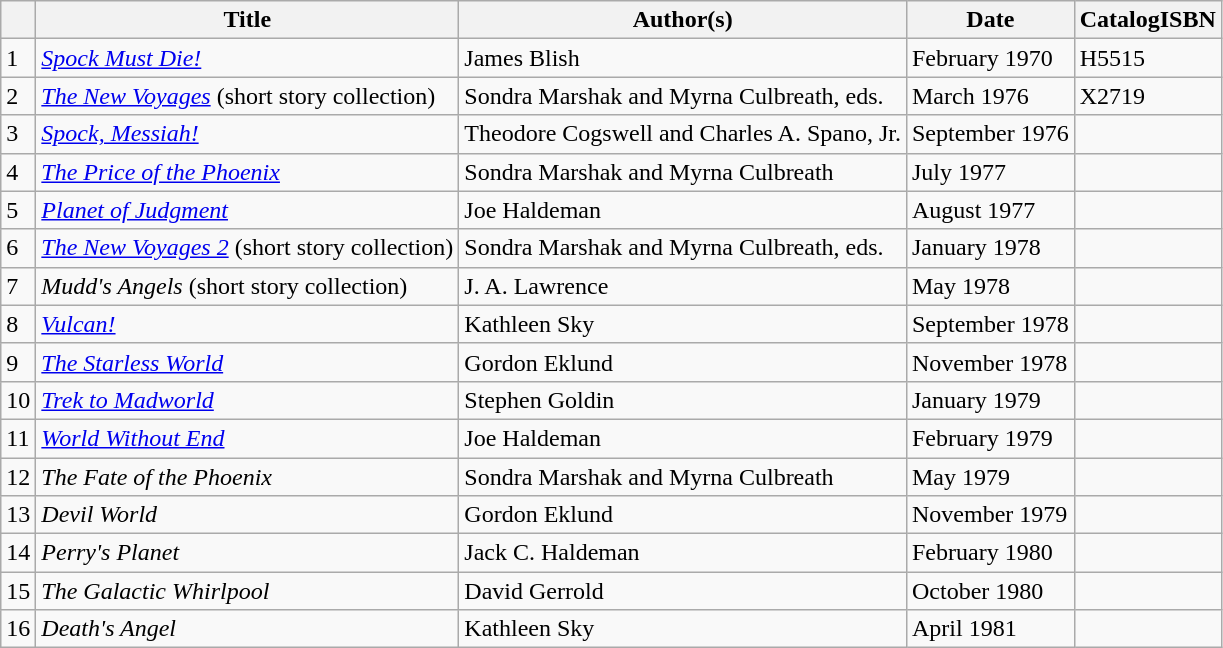<table class="wikitable">
<tr>
<th></th>
<th>Title</th>
<th>Author(s)</th>
<th>Date</th>
<th>CatalogISBN</th>
</tr>
<tr>
<td>1</td>
<td><em><a href='#'>Spock Must Die!</a></em></td>
<td>James Blish</td>
<td>February 1970</td>
<td>H5515</td>
</tr>
<tr>
<td>2</td>
<td><em><a href='#'>The New Voyages</a></em> (short story collection)</td>
<td>Sondra Marshak and Myrna Culbreath, eds.</td>
<td>March 1976</td>
<td>X2719</td>
</tr>
<tr>
<td>3</td>
<td><em><a href='#'>Spock, Messiah!</a></em></td>
<td>Theodore Cogswell and Charles A. Spano, Jr.</td>
<td>September 1976</td>
<td></td>
</tr>
<tr>
<td>4</td>
<td><em><a href='#'>The Price of the Phoenix</a></em></td>
<td>Sondra Marshak and Myrna Culbreath</td>
<td>July 1977</td>
<td></td>
</tr>
<tr>
<td>5</td>
<td><em><a href='#'>Planet of Judgment</a></em></td>
<td>Joe Haldeman</td>
<td>August 1977</td>
<td></td>
</tr>
<tr>
<td>6</td>
<td><em><a href='#'>The New Voyages 2</a></em> (short story collection)</td>
<td>Sondra Marshak and Myrna Culbreath, eds.</td>
<td>January 1978</td>
<td></td>
</tr>
<tr>
<td>7</td>
<td><em>Mudd's Angels</em> (short story collection)</td>
<td>J. A. Lawrence</td>
<td>May 1978</td>
<td></td>
</tr>
<tr>
<td>8</td>
<td><em><a href='#'>Vulcan!</a></em></td>
<td>Kathleen Sky</td>
<td>September 1978</td>
<td></td>
</tr>
<tr>
<td>9</td>
<td><em><a href='#'>The Starless World</a></em></td>
<td>Gordon Eklund</td>
<td>November 1978</td>
<td></td>
</tr>
<tr>
<td>10</td>
<td><em><a href='#'>Trek to Madworld</a></em></td>
<td>Stephen Goldin</td>
<td>January 1979</td>
<td></td>
</tr>
<tr>
<td>11</td>
<td><em><a href='#'>World Without End</a></em></td>
<td>Joe Haldeman</td>
<td>February 1979</td>
<td></td>
</tr>
<tr>
<td>12</td>
<td><em>The Fate of the Phoenix</em></td>
<td>Sondra Marshak and Myrna Culbreath</td>
<td>May 1979</td>
<td></td>
</tr>
<tr>
<td>13</td>
<td><em>Devil World</em></td>
<td>Gordon Eklund</td>
<td>November 1979</td>
<td></td>
</tr>
<tr>
<td>14</td>
<td><em>Perry's Planet</em></td>
<td>Jack C. Haldeman</td>
<td>February 1980</td>
<td></td>
</tr>
<tr>
<td>15</td>
<td><em>The Galactic Whirlpool</em></td>
<td>David Gerrold</td>
<td>October 1980</td>
<td></td>
</tr>
<tr>
<td>16</td>
<td><em>Death's Angel</em></td>
<td>Kathleen Sky</td>
<td>April 1981</td>
<td></td>
</tr>
</table>
